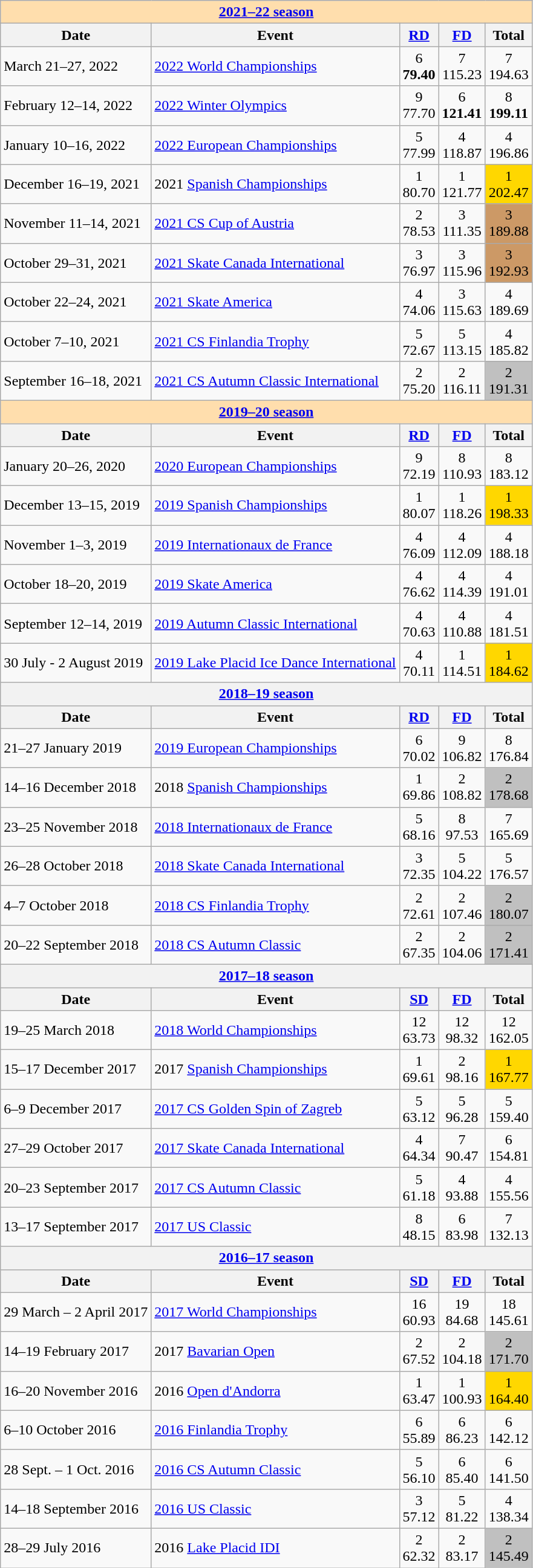<table class="wikitable">
<tr>
<td style="background-color: #ffdead; " colspan=5 align=center><a href='#'><strong>2021–22 season</strong></a></td>
</tr>
<tr>
<th>Date</th>
<th>Event</th>
<th><a href='#'>RD</a></th>
<th><a href='#'>FD</a></th>
<th>Total</th>
</tr>
<tr>
<td>March 21–27, 2022</td>
<td><a href='#'>2022 World Championships</a></td>
<td align=center>6 <br> <strong>79.40</strong></td>
<td align=center>7 <br> 115.23</td>
<td align=center>7 <br> 194.63</td>
</tr>
<tr>
<td>February 12–14, 2022</td>
<td><a href='#'>2022 Winter Olympics</a></td>
<td align=center>9 <br> 77.70</td>
<td align=center>6 <br> <strong>121.41</strong></td>
<td align=center>8 <br> <strong>199.11</strong></td>
</tr>
<tr>
<td>January 10–16, 2022</td>
<td><a href='#'>2022 European Championships</a></td>
<td align=center>5 <br> 77.99</td>
<td align=center>4 <br> 118.87</td>
<td align=center>4 <br> 196.86</td>
</tr>
<tr>
<td>December 16–19, 2021</td>
<td>2021 <a href='#'>Spanish Championships</a></td>
<td align=center>1 <br> 80.70</td>
<td align=center>1 <br> 121.77</td>
<td align=center bgcolor=gold>1 <br> 202.47</td>
</tr>
<tr>
<td>November 11–14, 2021</td>
<td><a href='#'>2021 CS Cup of Austria</a></td>
<td align=center>2 <br> 78.53</td>
<td align=center>3 <br> 111.35</td>
<td align=center bgcolor=cc9966>3 <br> 189.88</td>
</tr>
<tr>
<td>October 29–31, 2021</td>
<td><a href='#'>2021 Skate Canada International</a></td>
<td align=center>3 <br> 76.97</td>
<td align=center>3 <br> 115.96</td>
<td align=center bgcolor=cc9966>3 <br> 192.93</td>
</tr>
<tr>
<td>October 22–24, 2021</td>
<td><a href='#'>2021 Skate America</a></td>
<td align=center>4 <br> 74.06</td>
<td align=center>3 <br> 115.63</td>
<td align=center>4 <br> 189.69</td>
</tr>
<tr>
<td>October 7–10, 2021</td>
<td><a href='#'>2021 CS Finlandia Trophy</a></td>
<td align=center>5 <br> 72.67</td>
<td align=center>5 <br> 113.15</td>
<td align=center>4 <br> 185.82</td>
</tr>
<tr>
<td>September 16–18, 2021</td>
<td><a href='#'>2021 CS Autumn Classic International</a></td>
<td align=center>2 <br> 75.20</td>
<td align=center>2 <br> 116.11</td>
<td align=center bgcolor=silver>2 <br> 191.31</td>
</tr>
<tr>
<th colspan="5" style="background-color: #ffdead; " align="center"><a href='#'><strong>2019–20 season</strong></a></th>
</tr>
<tr>
<th>Date</th>
<th>Event</th>
<th><a href='#'>RD</a></th>
<th><a href='#'>FD</a></th>
<th>Total</th>
</tr>
<tr>
<td>January 20–26, 2020</td>
<td><a href='#'>2020 European Championships</a></td>
<td align=center>9 <br> 72.19</td>
<td align=center>8 <br> 110.93</td>
<td align=center>8 <br> 183.12</td>
</tr>
<tr>
<td>December 13–15, 2019</td>
<td><a href='#'>2019 Spanish Championships</a></td>
<td align=center>1 <br> 80.07</td>
<td align=center>1 <br> 118.26</td>
<td align=center bgcolor=gold>1 <br> 198.33</td>
</tr>
<tr>
<td>November 1–3, 2019</td>
<td><a href='#'>2019 Internationaux de France</a></td>
<td align=center>4 <br> 76.09</td>
<td align=center>4 <br> 112.09</td>
<td align=center>4 <br> 188.18</td>
</tr>
<tr>
<td>October 18–20, 2019</td>
<td><a href='#'>2019 Skate America</a></td>
<td align=center>4 <br> 76.62</td>
<td align=center>4 <br> 114.39</td>
<td align=center>4 <br> 191.01</td>
</tr>
<tr>
<td>September 12–14, 2019</td>
<td><a href='#'>2019 Autumn Classic International</a></td>
<td align=center>4 <br> 70.63</td>
<td align=center>4 <br> 110.88</td>
<td align=center>4 <br> 181.51</td>
</tr>
<tr>
<td>30 July - 2 August 2019</td>
<td><a href='#'>2019 Lake Placid Ice Dance International</a></td>
<td align=center>4 <br> 70.11</td>
<td align=center>1 <br> 114.51</td>
<td align=center bgcolor=gold>1 <br> 184.62</td>
</tr>
<tr>
<th colspan=5><a href='#'>2018–19 season</a></th>
</tr>
<tr>
<th>Date</th>
<th>Event</th>
<th><a href='#'>RD</a></th>
<th><a href='#'>FD</a></th>
<th>Total</th>
</tr>
<tr>
<td>21–27 January 2019</td>
<td><a href='#'>2019 European Championships</a></td>
<td align=center>6 <br> 70.02</td>
<td align=center>9 <br> 106.82</td>
<td align=center>8 <br> 176.84</td>
</tr>
<tr>
<td>14–16 December 2018</td>
<td>2018 <a href='#'>Spanish Championships</a></td>
<td align=center>1 <br> 69.86</td>
<td align=center>2 <br> 108.82</td>
<td align=center bgcolor=silver>2 <br> 178.68</td>
</tr>
<tr>
<td>23–25 November 2018</td>
<td><a href='#'>2018 Internationaux de France</a></td>
<td align=center>5 <br> 68.16</td>
<td align=center>8 <br> 97.53</td>
<td align=center>7 <br> 165.69</td>
</tr>
<tr>
<td>26–28 October 2018</td>
<td><a href='#'>2018 Skate Canada International</a></td>
<td align=center>3 <br> 72.35</td>
<td align=center>5 <br> 104.22</td>
<td align=center>5 <br> 176.57</td>
</tr>
<tr>
<td>4–7 October 2018</td>
<td><a href='#'>2018 CS Finlandia Trophy</a></td>
<td align=center>2 <br> 72.61</td>
<td align=center>2 <br> 107.46</td>
<td align=center bgcolor=Silver>2 <br> 180.07</td>
</tr>
<tr>
<td>20–22 September 2018</td>
<td><a href='#'>2018 CS Autumn Classic</a></td>
<td align=center>2 <br> 67.35</td>
<td align=center>2 <br> 104.06</td>
<td align=center bgcolor=Silver>2 <br> 171.41</td>
</tr>
<tr>
<th colspan=5><a href='#'>2017–18 season</a></th>
</tr>
<tr>
<th>Date</th>
<th>Event</th>
<th><a href='#'>SD</a></th>
<th><a href='#'>FD</a></th>
<th>Total</th>
</tr>
<tr>
<td>19–25 March 2018</td>
<td><a href='#'>2018 World Championships</a></td>
<td align=center>12 <br> 63.73</td>
<td align=center>12 <br> 98.32</td>
<td align=center>12 <br> 162.05</td>
</tr>
<tr>
<td>15–17 December 2017</td>
<td>2017 <a href='#'>Spanish Championships</a></td>
<td align=center>1 <br> 69.61</td>
<td align=center>2 <br> 98.16</td>
<td align=center bgcolor=Gold>1 <br> 167.77</td>
</tr>
<tr>
<td>6–9 December 2017</td>
<td><a href='#'>2017 CS Golden Spin of Zagreb</a></td>
<td align=center>5 <br> 63.12</td>
<td align=center>5 <br> 96.28</td>
<td align=center>5 <br> 159.40</td>
</tr>
<tr>
<td>27–29 October 2017</td>
<td><a href='#'>2017 Skate Canada International</a></td>
<td align=center>4 <br> 64.34</td>
<td align=center>7 <br> 90.47</td>
<td align=center>6 <br> 154.81</td>
</tr>
<tr>
<td>20–23 September 2017</td>
<td><a href='#'>2017 CS Autumn Classic</a></td>
<td align=center>5 <br> 61.18</td>
<td align=center>4 <br> 93.88</td>
<td align=center>4 <br> 155.56</td>
</tr>
<tr>
<td>13–17 September 2017</td>
<td><a href='#'>2017 US Classic</a></td>
<td align=center>8 <br> 48.15</td>
<td align=center>6 <br> 83.98</td>
<td align=center>7 <br> 132.13</td>
</tr>
<tr>
<th colspan=5><a href='#'>2016–17 season</a></th>
</tr>
<tr>
<th>Date</th>
<th>Event</th>
<th><a href='#'>SD</a></th>
<th><a href='#'>FD</a></th>
<th>Total</th>
</tr>
<tr>
<td>29 March  – 2 April 2017</td>
<td><a href='#'>2017 World Championships</a></td>
<td align=center>16 <br> 60.93</td>
<td align=center>19 <br> 84.68</td>
<td align=center>18 <br> 145.61</td>
</tr>
<tr>
<td>14–19 February 2017</td>
<td>2017 <a href='#'>Bavarian Open</a></td>
<td align=center>2 <br> 67.52</td>
<td align=center>2 <br> 104.18</td>
<td align=center bgcolor=silver>2 <br> 171.70</td>
</tr>
<tr>
<td>16–20 November 2016</td>
<td>2016 <a href='#'>Open d'Andorra</a></td>
<td align=center>1 <br> 63.47</td>
<td align=center>1 <br> 100.93</td>
<td align=center bgcolor=gold>1 <br> 164.40</td>
</tr>
<tr>
<td>6–10 October 2016</td>
<td><a href='#'>2016 Finlandia Trophy</a></td>
<td align=center>6 <br> 55.89</td>
<td align=center>6 <br> 86.23</td>
<td align=center>6 <br> 142.12</td>
</tr>
<tr>
<td>28 Sept. – 1 Oct. 2016</td>
<td><a href='#'>2016 CS Autumn Classic</a></td>
<td align=center>5 <br> 56.10</td>
<td align=center>6 <br> 85.40</td>
<td align=center>6 <br> 141.50</td>
</tr>
<tr>
<td>14–18 September 2016</td>
<td><a href='#'>2016 US Classic</a></td>
<td align=center>3 <br> 57.12</td>
<td align=center>5 <br> 81.22</td>
<td align=center>4 <br> 138.34</td>
</tr>
<tr>
<td>28–29 July 2016</td>
<td>2016 <a href='#'>Lake Placid IDI</a></td>
<td align=center>2 <br> 62.32</td>
<td align=center>2 <br> 83.17</td>
<td align=center bgcolor=silver>2 <br> 145.49</td>
</tr>
</table>
